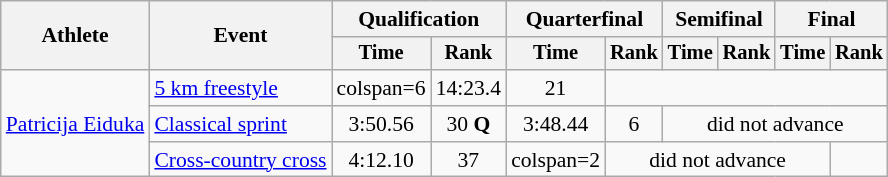<table class="wikitable" style="font-size:90%">
<tr>
<th rowspan="2">Athlete</th>
<th rowspan="2">Event</th>
<th colspan="2">Qualification</th>
<th colspan="2">Quarterfinal</th>
<th colspan="2">Semifinal</th>
<th colspan="2">Final</th>
</tr>
<tr style="font-size:95%">
<th>Time</th>
<th>Rank</th>
<th>Time</th>
<th>Rank</th>
<th>Time</th>
<th>Rank</th>
<th>Time</th>
<th>Rank</th>
</tr>
<tr align=center>
<td align=left rowspan=3><a href='#'>Patricija Eiduka</a></td>
<td align=left><a href='#'>5 km freestyle</a></td>
<td>colspan=6 </td>
<td>14:23.4</td>
<td>21</td>
</tr>
<tr align=center>
<td align=left><a href='#'>Classical sprint</a></td>
<td>3:50.56</td>
<td>30 <strong>Q</strong></td>
<td>3:48.44</td>
<td>6</td>
<td colspan=4>did not advance</td>
</tr>
<tr align=center>
<td align=left><a href='#'>Cross-country cross</a></td>
<td>4:12.10</td>
<td>37</td>
<td>colspan=2 </td>
<td colspan=4>did not advance</td>
</tr>
</table>
